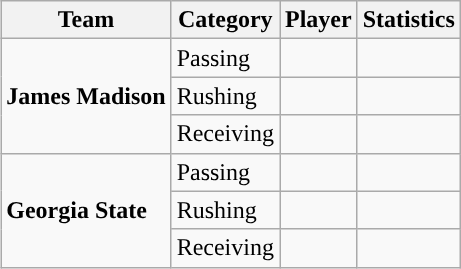<table class="wikitable" style="float: right;">
<tr>
<th>Team</th>
<th>Category</th>
<th>Player</th>
<th>Statistics</th>
</tr>
<tr>
<td rowspan=3><strong>James Madison</strong></td>
<td>Passing</td>
<td></td>
<td></td>
</tr>
<tr>
<td>Rushing</td>
<td></td>
<td></td>
</tr>
<tr>
<td>Receiving</td>
<td></td>
<td></td>
</tr>
<tr>
<td rowspan=3><strong>Georgia State</strong></td>
<td>Passing</td>
<td></td>
<td></td>
</tr>
<tr>
<td>Rushing</td>
<td></td>
<td></td>
</tr>
<tr>
<td>Receiving</td>
<td></td>
<td></td>
</tr>
</table>
